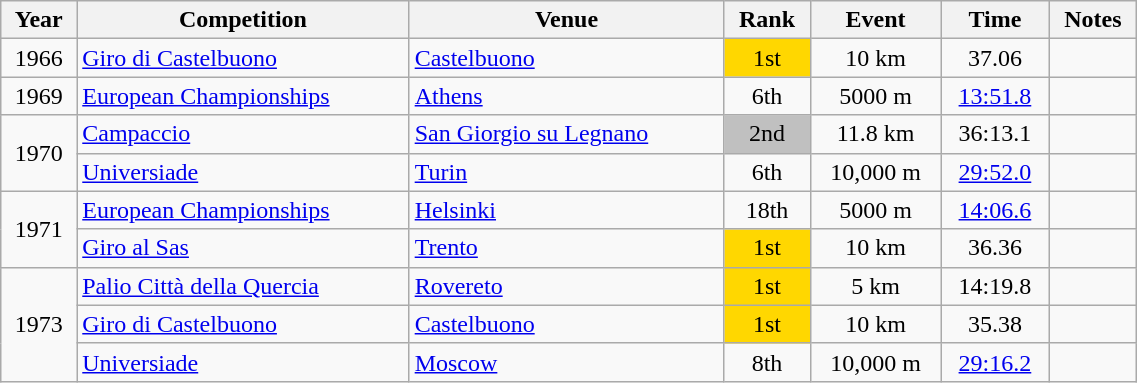<table class="wikitable" width=60% style="font-size:100%; text-align:center;">
<tr>
<th>Year</th>
<th>Competition</th>
<th>Venue</th>
<th>Rank</th>
<th>Event</th>
<th>Time</th>
<th>Notes</th>
</tr>
<tr>
<td>1966</td>
<td align=left><a href='#'>Giro di Castelbuono</a></td>
<td align=left> <a href='#'>Castelbuono</a></td>
<td bgcolor=gold>1st</td>
<td>10 km</td>
<td>37.06</td>
<td></td>
</tr>
<tr>
<td rowspan=1>1969</td>
<td rowspan=1 align=left><a href='#'>European Championships</a></td>
<td rowspan=1 align=left> <a href='#'>Athens</a></td>
<td>6th</td>
<td>5000 m</td>
<td><a href='#'>13:51.8</a></td>
<td></td>
</tr>
<tr>
<td rowspan=2>1970</td>
<td align=left><a href='#'>Campaccio</a></td>
<td align=left> <a href='#'>San Giorgio su Legnano</a></td>
<td bgcolor=silver>2nd</td>
<td>11.8 km</td>
<td>36:13.1</td>
<td></td>
</tr>
<tr>
<td align=left><a href='#'>Universiade</a></td>
<td align=left> <a href='#'>Turin</a></td>
<td>6th</td>
<td>10,000 m</td>
<td><a href='#'>29:52.0</a></td>
<td></td>
</tr>
<tr>
<td rowspan=2>1971</td>
<td rowspan=1 align=left><a href='#'>European Championships</a></td>
<td rowspan=1 align=left> <a href='#'>Helsinki</a></td>
<td>18th </td>
<td>5000 m</td>
<td><a href='#'>14:06.6</a></td>
<td></td>
</tr>
<tr>
<td align=left><a href='#'>Giro al Sas</a></td>
<td align=left> <a href='#'>Trento</a></td>
<td bgcolor=gold>1st</td>
<td>10 km</td>
<td>36.36</td>
<td></td>
</tr>
<tr>
<td rowspan=3>1973</td>
<td align=left><a href='#'>Palio Città della Quercia</a></td>
<td align=left> <a href='#'>Rovereto</a></td>
<td bgcolor=gold>1st</td>
<td>5 km</td>
<td>14:19.8</td>
<td></td>
</tr>
<tr>
<td align=left><a href='#'>Giro di Castelbuono</a></td>
<td align=left> <a href='#'>Castelbuono</a></td>
<td bgcolor=gold>1st</td>
<td>10 km</td>
<td>35.38</td>
<td></td>
</tr>
<tr>
<td align=left><a href='#'>Universiade</a></td>
<td align=left> <a href='#'>Moscow</a></td>
<td>8th</td>
<td>10,000 m</td>
<td><a href='#'>29:16.2</a></td>
<td></td>
</tr>
</table>
